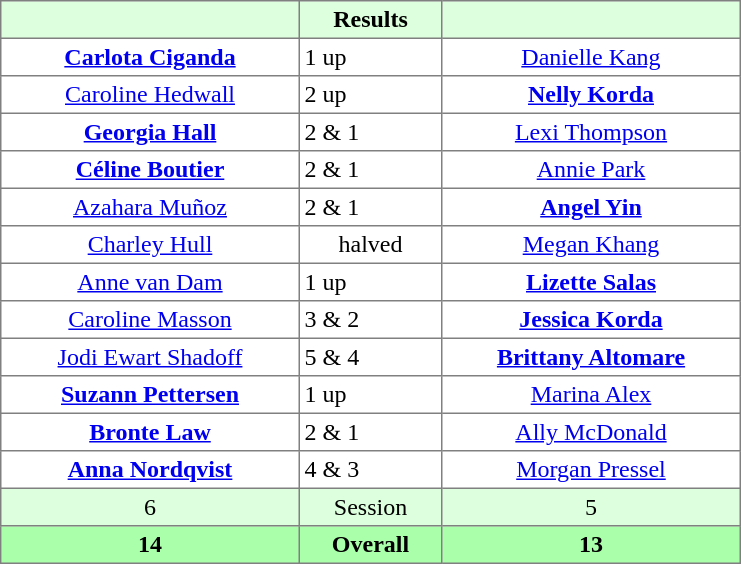<table border="1" cellpadding="3" style="border-collapse: collapse; text-align:center;">
<tr style="background:#dfd;">
<th style="width:12em;"></th>
<th style="width:5.5em;">Results</th>
<th style="width:12em;"></th>
</tr>
<tr>
<td><strong><a href='#'>Carlota Ciganda</a></strong></td>
<td align=left> 1 up</td>
<td><a href='#'>Danielle Kang</a></td>
</tr>
<tr>
<td><a href='#'>Caroline Hedwall</a></td>
<td align=left> 2 up</td>
<td><strong><a href='#'>Nelly Korda</a></strong></td>
</tr>
<tr>
<td><strong><a href='#'>Georgia Hall</a></strong></td>
<td align=left> 2 & 1</td>
<td><a href='#'>Lexi Thompson</a></td>
</tr>
<tr>
<td><strong><a href='#'>Céline Boutier</a></strong></td>
<td align=left> 2 & 1</td>
<td><a href='#'>Annie Park</a></td>
</tr>
<tr>
<td><a href='#'>Azahara Muñoz</a></td>
<td align=left> 2 & 1</td>
<td><strong><a href='#'>Angel Yin</a></strong></td>
</tr>
<tr>
<td><a href='#'>Charley Hull</a></td>
<td>halved</td>
<td><a href='#'>Megan Khang</a></td>
</tr>
<tr>
<td><a href='#'>Anne van Dam</a></td>
<td align=left> 1 up</td>
<td><strong><a href='#'>Lizette Salas</a></strong></td>
</tr>
<tr>
<td><a href='#'>Caroline Masson</a></td>
<td align=left> 3 & 2</td>
<td><strong><a href='#'>Jessica Korda</a></strong></td>
</tr>
<tr>
<td><a href='#'>Jodi Ewart Shadoff</a></td>
<td align=left> 5 & 4</td>
<td><strong><a href='#'>Brittany Altomare</a></strong></td>
</tr>
<tr>
<td><strong><a href='#'>Suzann Pettersen</a></strong></td>
<td align=left> 1 up</td>
<td><a href='#'>Marina Alex</a></td>
</tr>
<tr>
<td><strong><a href='#'>Bronte Law</a></strong></td>
<td align=left> 2 & 1</td>
<td><a href='#'>Ally McDonald</a></td>
</tr>
<tr>
<td><strong><a href='#'>Anna Nordqvist</a></strong></td>
<td align=left> 4 & 3</td>
<td><a href='#'>Morgan Pressel</a></td>
</tr>
<tr style="background:#dfd;">
<td>6</td>
<td>Session</td>
<td>5</td>
</tr>
<tr style="background:#afa;">
<th>14</th>
<th>Overall</th>
<th>13</th>
</tr>
</table>
